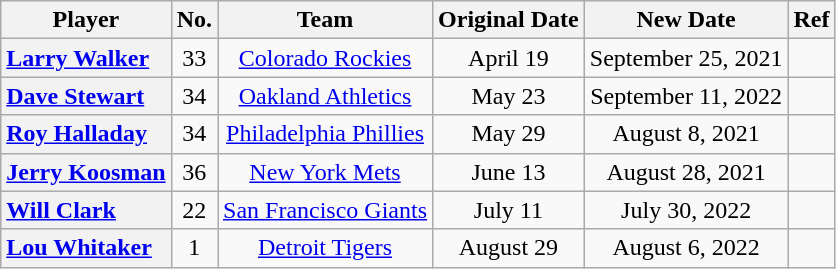<table class="wikitable plainrowheaders" style="text-align:center;">
<tr>
<th scope="col">Player</th>
<th scope="col">No.</th>
<th scope="col">Team</th>
<th scope="col">Original Date</th>
<th scope="col">New Date</th>
<th scope="col">Ref</th>
</tr>
<tr>
<th scope="row" style="text-align:left;"><a href='#'>Larry Walker</a></th>
<td>33</td>
<td><a href='#'>Colorado Rockies</a></td>
<td>April 19</td>
<td>September 25, 2021</td>
<td></td>
</tr>
<tr>
<th scope="row" style="text-align:left;"><a href='#'>Dave Stewart</a></th>
<td>34</td>
<td><a href='#'>Oakland Athletics</a></td>
<td>May 23</td>
<td>September 11, 2022</td>
<td></td>
</tr>
<tr>
<th scope="row" style="text-align:left;"><a href='#'>Roy Halladay</a></th>
<td>34</td>
<td><a href='#'>Philadelphia Phillies</a></td>
<td>May 29</td>
<td>August 8, 2021</td>
<td></td>
</tr>
<tr>
<th scope="row" style="text-align:left;"><a href='#'>Jerry Koosman</a></th>
<td>36</td>
<td><a href='#'>New York Mets</a></td>
<td>June 13</td>
<td>August 28, 2021</td>
<td></td>
</tr>
<tr>
<th scope="row" style="text-align:left;"><a href='#'>Will Clark</a></th>
<td>22</td>
<td><a href='#'>San Francisco Giants</a></td>
<td>July 11</td>
<td>July 30, 2022</td>
<td></td>
</tr>
<tr>
<th scope="row" style="text-align:left;"><a href='#'>Lou Whitaker</a></th>
<td>1</td>
<td><a href='#'>Detroit Tigers</a></td>
<td>August 29</td>
<td>August 6, 2022</td>
<td></td>
</tr>
</table>
